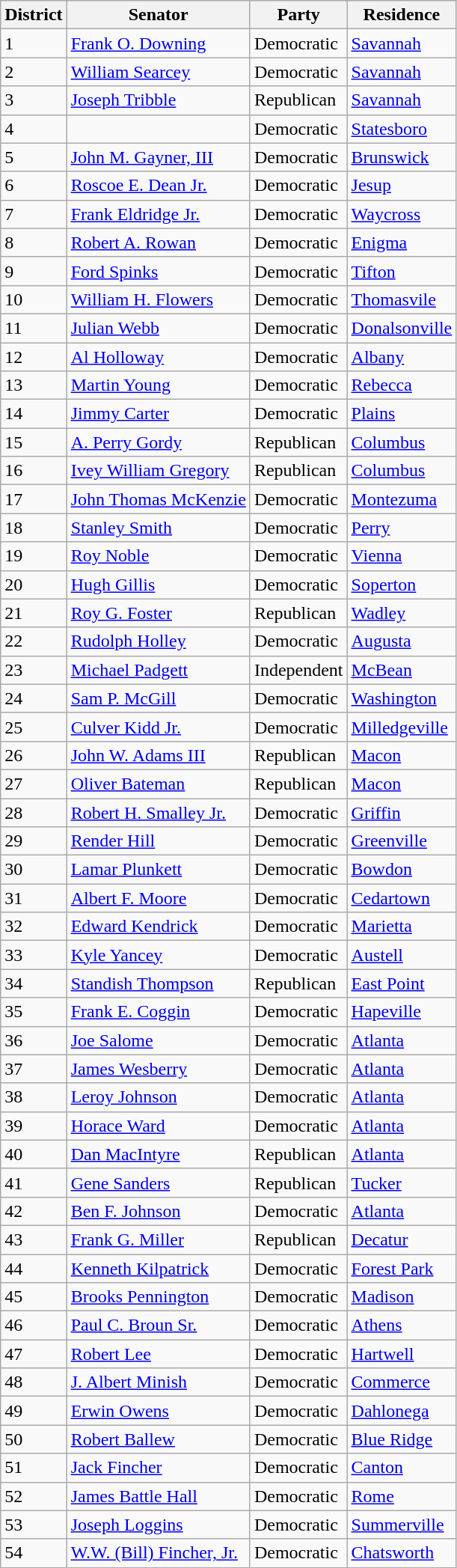<table class="wikitable sortable">
<tr>
<th>District</th>
<th>Senator</th>
<th>Party</th>
<th>Residence</th>
</tr>
<tr>
<td>1</td>
<td><a href='#'>Frank O. Downing</a></td>
<td>Democratic</td>
<td><a href='#'>Savannah</a></td>
</tr>
<tr>
<td>2</td>
<td><a href='#'>William Searcey</a></td>
<td>Democratic</td>
<td><a href='#'>Savannah</a></td>
</tr>
<tr>
<td>3</td>
<td><a href='#'>Joseph Tribble</a></td>
<td>Republican</td>
<td><a href='#'>Savannah</a></td>
</tr>
<tr>
<td>4</td>
<td></td>
<td>Democratic</td>
<td><a href='#'>Statesboro</a></td>
</tr>
<tr>
<td>5</td>
<td><a href='#'>John M. Gayner, III</a></td>
<td>Democratic</td>
<td><a href='#'>Brunswick</a></td>
</tr>
<tr>
<td>6</td>
<td><a href='#'>Roscoe E. Dean Jr.</a></td>
<td>Democratic</td>
<td><a href='#'>Jesup</a></td>
</tr>
<tr>
<td>7</td>
<td><a href='#'>Frank Eldridge Jr.</a></td>
<td>Democratic</td>
<td><a href='#'>Waycross</a></td>
</tr>
<tr>
<td>8</td>
<td><a href='#'>Robert A. Rowan</a></td>
<td>Democratic</td>
<td><a href='#'>Enigma</a></td>
</tr>
<tr>
<td>9</td>
<td><a href='#'>Ford Spinks</a></td>
<td>Democratic</td>
<td><a href='#'>Tifton</a></td>
</tr>
<tr>
<td>10</td>
<td><a href='#'>William H. Flowers</a></td>
<td>Democratic</td>
<td><a href='#'>Thomasvile</a></td>
</tr>
<tr>
<td>11</td>
<td><a href='#'>Julian Webb</a></td>
<td>Democratic</td>
<td><a href='#'>Donalsonville</a></td>
</tr>
<tr>
<td>12</td>
<td><a href='#'>Al Holloway</a></td>
<td>Democratic</td>
<td><a href='#'>Albany</a></td>
</tr>
<tr>
<td>13</td>
<td><a href='#'>Martin Young</a></td>
<td>Democratic</td>
<td><a href='#'>Rebecca</a></td>
</tr>
<tr>
<td>14</td>
<td><a href='#'>Jimmy Carter</a></td>
<td>Democratic</td>
<td><a href='#'>Plains</a></td>
</tr>
<tr>
<td>15</td>
<td><a href='#'>A. Perry Gordy</a></td>
<td>Republican</td>
<td><a href='#'>Columbus</a></td>
</tr>
<tr>
<td>16</td>
<td><a href='#'>Ivey William Gregory</a></td>
<td>Republican</td>
<td><a href='#'>Columbus</a></td>
</tr>
<tr>
<td>17</td>
<td><a href='#'>John Thomas McKenzie</a></td>
<td>Democratic</td>
<td><a href='#'>Montezuma</a></td>
</tr>
<tr>
<td>18</td>
<td><a href='#'>Stanley Smith</a></td>
<td>Democratic</td>
<td><a href='#'>Perry</a></td>
</tr>
<tr>
<td>19</td>
<td><a href='#'>Roy Noble</a></td>
<td>Democratic</td>
<td><a href='#'>Vienna</a></td>
</tr>
<tr>
<td>20</td>
<td><a href='#'>Hugh Gillis</a></td>
<td>Democratic</td>
<td><a href='#'>Soperton</a></td>
</tr>
<tr>
<td>21</td>
<td><a href='#'>Roy G. Foster</a></td>
<td>Republican</td>
<td><a href='#'>Wadley</a></td>
</tr>
<tr>
<td>22</td>
<td><a href='#'>Rudolph Holley</a></td>
<td>Democratic</td>
<td><a href='#'>Augusta</a></td>
</tr>
<tr>
<td>23</td>
<td><a href='#'>Michael Padgett</a></td>
<td>Independent</td>
<td><a href='#'>McBean</a></td>
</tr>
<tr>
<td>24</td>
<td><a href='#'>Sam P. McGill</a></td>
<td>Democratic</td>
<td><a href='#'>Washington</a></td>
</tr>
<tr>
<td>25</td>
<td><a href='#'>Culver Kidd Jr.</a></td>
<td>Democratic</td>
<td><a href='#'>Milledgeville</a></td>
</tr>
<tr>
<td>26</td>
<td><a href='#'>John W. Adams III</a></td>
<td>Republican</td>
<td><a href='#'>Macon</a></td>
</tr>
<tr>
<td>27</td>
<td><a href='#'>Oliver Bateman</a></td>
<td>Republican</td>
<td><a href='#'>Macon</a></td>
</tr>
<tr>
<td>28</td>
<td><a href='#'>Robert H. Smalley Jr.</a></td>
<td>Democratic</td>
<td><a href='#'>Griffin</a></td>
</tr>
<tr>
<td>29</td>
<td><a href='#'>Render Hill</a></td>
<td>Democratic</td>
<td><a href='#'>Greenville</a></td>
</tr>
<tr>
<td>30</td>
<td><a href='#'>Lamar Plunkett</a></td>
<td>Democratic</td>
<td><a href='#'>Bowdon</a></td>
</tr>
<tr>
<td>31</td>
<td><a href='#'>Albert F. Moore</a></td>
<td>Democratic</td>
<td><a href='#'>Cedartown</a></td>
</tr>
<tr>
<td>32</td>
<td><a href='#'>Edward Kendrick</a></td>
<td>Democratic</td>
<td><a href='#'>Marietta</a></td>
</tr>
<tr>
<td>33</td>
<td><a href='#'>Kyle Yancey</a></td>
<td>Democratic</td>
<td><a href='#'>Austell</a></td>
</tr>
<tr>
<td>34</td>
<td><a href='#'>Standish Thompson</a></td>
<td>Republican</td>
<td><a href='#'>East Point</a></td>
</tr>
<tr>
<td>35</td>
<td><a href='#'>Frank E. Coggin</a></td>
<td>Democratic</td>
<td><a href='#'>Hapeville</a></td>
</tr>
<tr>
<td>36</td>
<td><a href='#'>Joe Salome</a></td>
<td>Democratic</td>
<td><a href='#'>Atlanta</a></td>
</tr>
<tr>
<td>37</td>
<td><a href='#'>James Wesberry</a></td>
<td>Democratic</td>
<td><a href='#'>Atlanta</a></td>
</tr>
<tr>
<td>38</td>
<td><a href='#'>Leroy Johnson</a></td>
<td>Democratic</td>
<td><a href='#'>Atlanta</a></td>
</tr>
<tr>
<td>39</td>
<td><a href='#'>Horace Ward</a></td>
<td>Democratic</td>
<td><a href='#'>Atlanta</a></td>
</tr>
<tr>
<td>40</td>
<td><a href='#'>Dan MacIntyre</a></td>
<td>Republican</td>
<td><a href='#'>Atlanta</a></td>
</tr>
<tr>
<td>41</td>
<td><a href='#'>Gene Sanders</a></td>
<td>Republican</td>
<td><a href='#'>Tucker</a></td>
</tr>
<tr>
<td>42</td>
<td><a href='#'>Ben F. Johnson</a></td>
<td>Democratic</td>
<td><a href='#'>Atlanta</a></td>
</tr>
<tr>
<td>43</td>
<td><a href='#'>Frank G. Miller</a></td>
<td>Republican</td>
<td><a href='#'>Decatur</a></td>
</tr>
<tr>
<td>44</td>
<td><a href='#'>Kenneth Kilpatrick</a></td>
<td>Democratic</td>
<td><a href='#'>Forest Park</a></td>
</tr>
<tr>
<td>45</td>
<td><a href='#'>Brooks Pennington</a></td>
<td>Democratic</td>
<td><a href='#'>Madison</a></td>
</tr>
<tr>
<td>46</td>
<td><a href='#'>Paul C. Broun Sr.</a></td>
<td>Democratic</td>
<td><a href='#'>Athens</a></td>
</tr>
<tr>
<td>47</td>
<td><a href='#'>Robert Lee</a></td>
<td>Democratic</td>
<td><a href='#'>Hartwell</a></td>
</tr>
<tr>
<td>48</td>
<td><a href='#'>J. Albert Minish</a></td>
<td>Democratic</td>
<td><a href='#'>Commerce</a></td>
</tr>
<tr>
<td>49</td>
<td><a href='#'>Erwin Owens</a></td>
<td>Democratic</td>
<td><a href='#'>Dahlonega</a></td>
</tr>
<tr>
<td>50</td>
<td><a href='#'>Robert Ballew</a></td>
<td>Democratic</td>
<td><a href='#'>Blue Ridge</a></td>
</tr>
<tr>
<td>51</td>
<td><a href='#'>Jack Fincher</a></td>
<td>Democratic</td>
<td><a href='#'>Canton</a></td>
</tr>
<tr>
<td>52</td>
<td><a href='#'>James Battle Hall</a></td>
<td>Democratic</td>
<td><a href='#'>Rome</a></td>
</tr>
<tr>
<td>53</td>
<td><a href='#'>Joseph Loggins</a></td>
<td>Democratic</td>
<td><a href='#'>Summerville</a></td>
</tr>
<tr>
<td>54</td>
<td><a href='#'>W.W. (Bill) Fincher, Jr.</a></td>
<td>Democratic</td>
<td><a href='#'>Chatsworth</a></td>
</tr>
</table>
